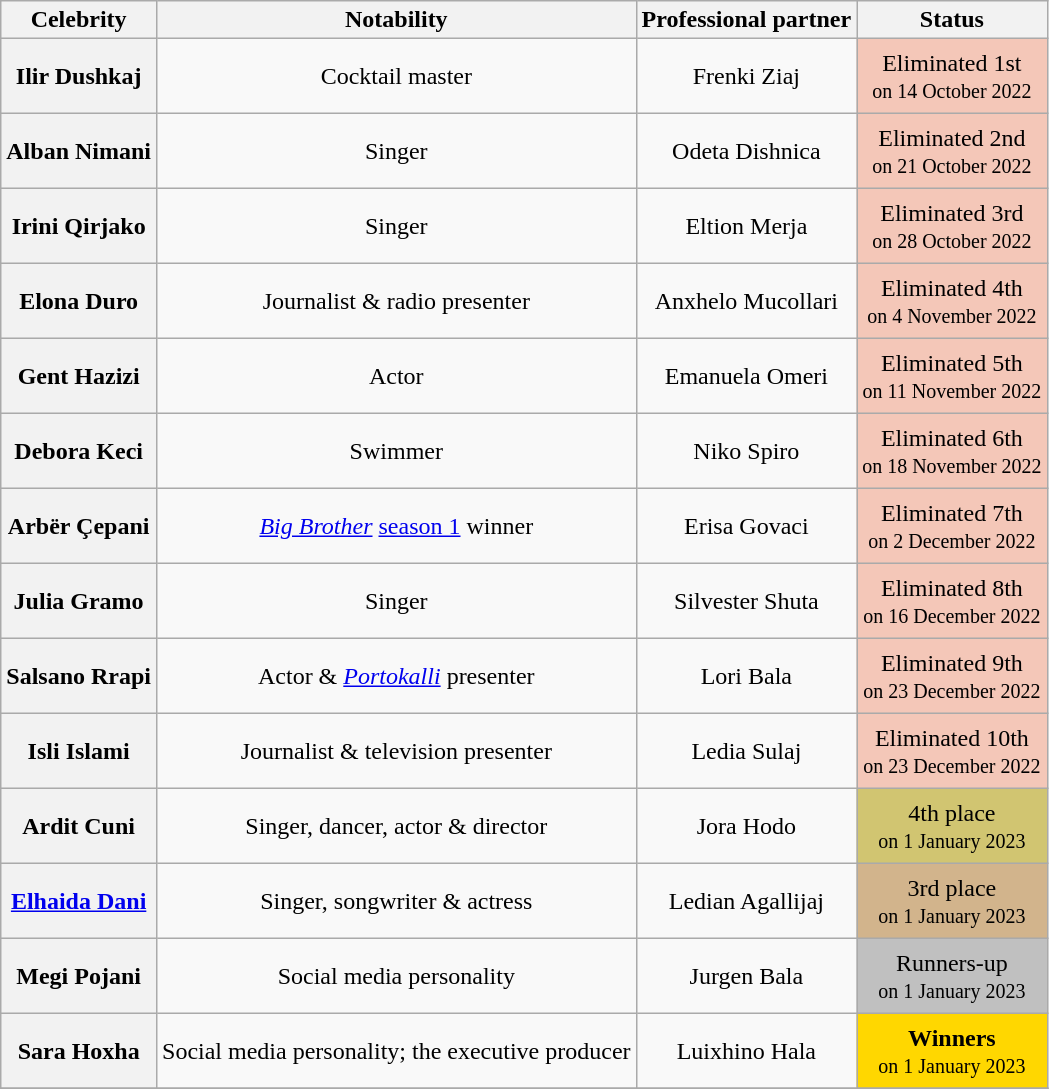<table class="wikitable sortable" style="text-align:center;">
<tr>
<th scope="col">Celebrity</th>
<th scope="col" class="unsortable">Notability</th>
<th scope="col">Professional partner</th>
<th scope="col">Status</th>
</tr>
<tr style="height:50px">
<th scope="row">Ilir Dushkaj</th>
<td>Cocktail master</td>
<td>Frenki Ziaj</td>
<td style="background:#f4c7b8">Eliminated 1st<br><small>on 14 October 2022</small></td>
</tr>
<tr style="height:50px">
<th scope="row">Alban Nimani</th>
<td>Singer</td>
<td>Odeta Dishnica</td>
<td style="background:#f4c7b8">Eliminated 2nd<br><small>on 21 October 2022</small></td>
</tr>
<tr style="height:50px">
<th scope="row">Irini Qirjako</th>
<td>Singer</td>
<td>Eltion Merja</td>
<td style="background:#f4c7b8">Eliminated 3rd<br><small>on 28 October 2022</small></td>
</tr>
<tr style="height:50px">
<th scope="row">Elona Duro</th>
<td>Journalist & radio presenter</td>
<td>Anxhelo Mucollari</td>
<td style="background:#f4c7b8">Eliminated 4th<br><small>on 4 November 2022</small></td>
</tr>
<tr style="height:50px">
<th scope="row">Gent Hazizi</th>
<td>Actor</td>
<td>Emanuela Omeri</td>
<td style="background:#f4c7b8">Eliminated 5th<br><small>on 11 November 2022</small></td>
</tr>
<tr style="height:50px">
<th scope="row">Debora Keci</th>
<td>Swimmer</td>
<td>Niko Spiro</td>
<td style="background:#f4c7b8">Eliminated 6th<br><small>on 18 November 2022</small></td>
</tr>
<tr style="height:50px">
<th scope="row">Arbër Çepani</th>
<td><em><a href='#'>Big Brother</a></em> <a href='#'>season 1</a> winner</td>
<td>Erisa Govaci<br></td>
<td style="background:#f4c7b8">Eliminated 7th<br><small>on 2 December 2022</small></td>
</tr>
<tr style="height:50px">
<th scope="row">Julia Gramo</th>
<td>Singer</td>
<td>Silvester Shuta<br></td>
<td style="background:#f4c7b8">Eliminated 8th<br><small>on 16 December 2022</small></td>
</tr>
<tr style="height:50px">
<th scope="row">Salsano Rrapi</th>
<td>Actor & <em><a href='#'>Portokalli</a></em> presenter</td>
<td>Lori Bala<br></td>
<td style="background:#f4c7b8">Eliminated 9th<br><small>on 23 December 2022</small></td>
</tr>
<tr style="height:50px">
<th scope="row">Isli Islami</th>
<td>Journalist & television presenter</td>
<td>Ledia Sulaj<br></td>
<td style="background:#f4c7b8">Eliminated 10th<br><small>on 23 December 2022</small></td>
</tr>
<tr style="height:50px">
<th scope="row">Ardit Cuni</th>
<td>Singer, dancer, actor & director</td>
<td>Jora Hodo<br></td>
<td bgcolor=D1C571>4th place<br><small>on 1 January 2023</small></td>
</tr>
<tr style="height:50px">
<th scope="row"><a href='#'>Elhaida Dani</a></th>
<td>Singer, songwriter & actress</td>
<td>Ledian Agallijaj<br></td>
<td bgcolor=tan>3rd place<br><small>on 1 January 2023</small></td>
</tr>
<tr style="height:50px">
<th scope="row">Megi Pojani</th>
<td>Social media personality</td>
<td>Jurgen Bala<br></td>
<td bgcolor=silver>Runners-up<br><small>on 1 January 2023</small></td>
</tr>
<tr style="height:50px">
<th scope="row">Sara Hoxha</th>
<td>Social media personality; the executive producer</td>
<td>Luixhino Hala<br></td>
<td style="background:gold;"><strong>Winners</strong><br><small>on 1 January 2023</small></td>
</tr>
<tr>
</tr>
</table>
